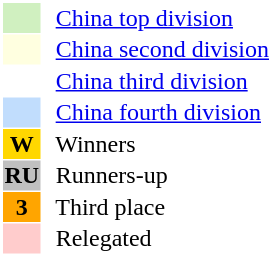<table style="border: 1px solid #ffffff; background-color: #ffffff" cellspacing="1" cellpadding="1">
<tr>
<td bgcolor="#D0F0C0" width="20"></td>
<td bgcolor="#ffffff" align="left">  <a href='#'>China top division</a></td>
</tr>
<tr>
<td bgcolor="#FFFFE0" width="20"></td>
<td bgcolor="#ffffff" align="left">  <a href='#'>China second division</a></td>
</tr>
<tr>
<th bgcolor="#ffffff" width="20"></th>
<td bgcolor="#ffffff" align="left">  <a href='#'>China third division</a></td>
</tr>
<tr>
<th bgcolor="#c1ddfd" width="20"></th>
<td bgcolor="#ffffff" align="left">  <a href='#'>China fourth division</a></td>
</tr>
<tr>
<th bgcolor="#FFD700" width="20">W</th>
<td bgcolor="#ffffff" align="left">  Winners</td>
</tr>
<tr>
<th bgcolor="#C0C0C0" width="20">RU</th>
<td bgcolor="#ffffff" align="left">  Runners-up</td>
</tr>
<tr>
<th bgcolor="#FFA500" width="20">3</th>
<td bgcolor="#ffffff" align="left">  Third place</td>
</tr>
<tr>
<th bgcolor="#ffcccc" width="20"></th>
<td bgcolor="#ffffff" align="left">  Relegated</td>
</tr>
</table>
